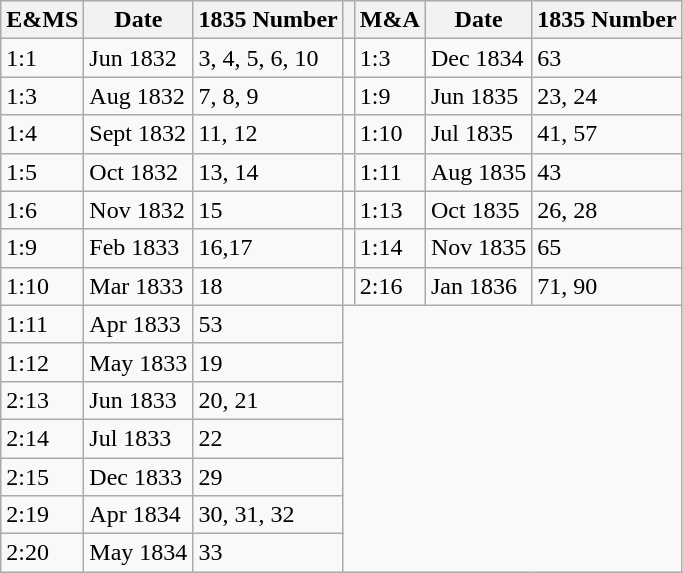<table class="wikitable">
<tr>
<th>E&MS</th>
<th>Date</th>
<th>1835 Number</th>
<th></th>
<th>M&A</th>
<th>Date</th>
<th>1835 Number</th>
</tr>
<tr>
<td>1:1</td>
<td>Jun 1832</td>
<td>3, 4, 5, 6, 10</td>
<td></td>
<td>1:3</td>
<td>Dec 1834</td>
<td>63</td>
</tr>
<tr>
<td>1:3</td>
<td>Aug 1832</td>
<td>7, 8, 9</td>
<td></td>
<td>1:9</td>
<td>Jun 1835</td>
<td>23, 24</td>
</tr>
<tr>
<td>1:4</td>
<td>Sept 1832</td>
<td>11, 12</td>
<td></td>
<td>1:10</td>
<td>Jul 1835</td>
<td>41, 57</td>
</tr>
<tr>
<td>1:5</td>
<td>Oct 1832</td>
<td>13, 14</td>
<td></td>
<td>1:11</td>
<td>Aug 1835</td>
<td>43</td>
</tr>
<tr>
<td>1:6</td>
<td>Nov 1832</td>
<td>15</td>
<td></td>
<td>1:13</td>
<td>Oct 1835</td>
<td>26, 28</td>
</tr>
<tr>
<td>1:9</td>
<td>Feb 1833</td>
<td>16,17</td>
<td></td>
<td>1:14</td>
<td>Nov 1835</td>
<td>65</td>
</tr>
<tr>
<td>1:10</td>
<td>Mar 1833</td>
<td>18</td>
<td></td>
<td>2:16</td>
<td>Jan 1836</td>
<td>71, 90</td>
</tr>
<tr>
<td>1:11</td>
<td>Apr 1833</td>
<td>53</td>
</tr>
<tr>
<td>1:12</td>
<td>May 1833</td>
<td>19</td>
</tr>
<tr>
<td>2:13</td>
<td>Jun 1833</td>
<td>20, 21</td>
</tr>
<tr>
<td>2:14</td>
<td>Jul 1833</td>
<td>22</td>
</tr>
<tr>
<td>2:15</td>
<td>Dec 1833</td>
<td>29</td>
</tr>
<tr>
<td>2:19</td>
<td>Apr 1834</td>
<td>30, 31, 32</td>
</tr>
<tr>
<td>2:20</td>
<td>May 1834</td>
<td>33</td>
</tr>
</table>
